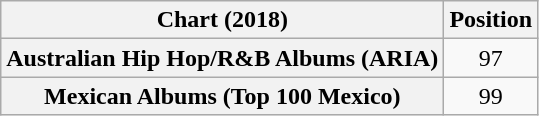<table class="wikitable plainrowheaders" style="text-align:center">
<tr>
<th>Chart (2018)</th>
<th>Position</th>
</tr>
<tr>
<th scope="row">Australian Hip Hop/R&B Albums (ARIA)</th>
<td style="text-align:center;">97</td>
</tr>
<tr>
<th scope="row">Mexican Albums (Top 100 Mexico)</th>
<td>99</td>
</tr>
</table>
